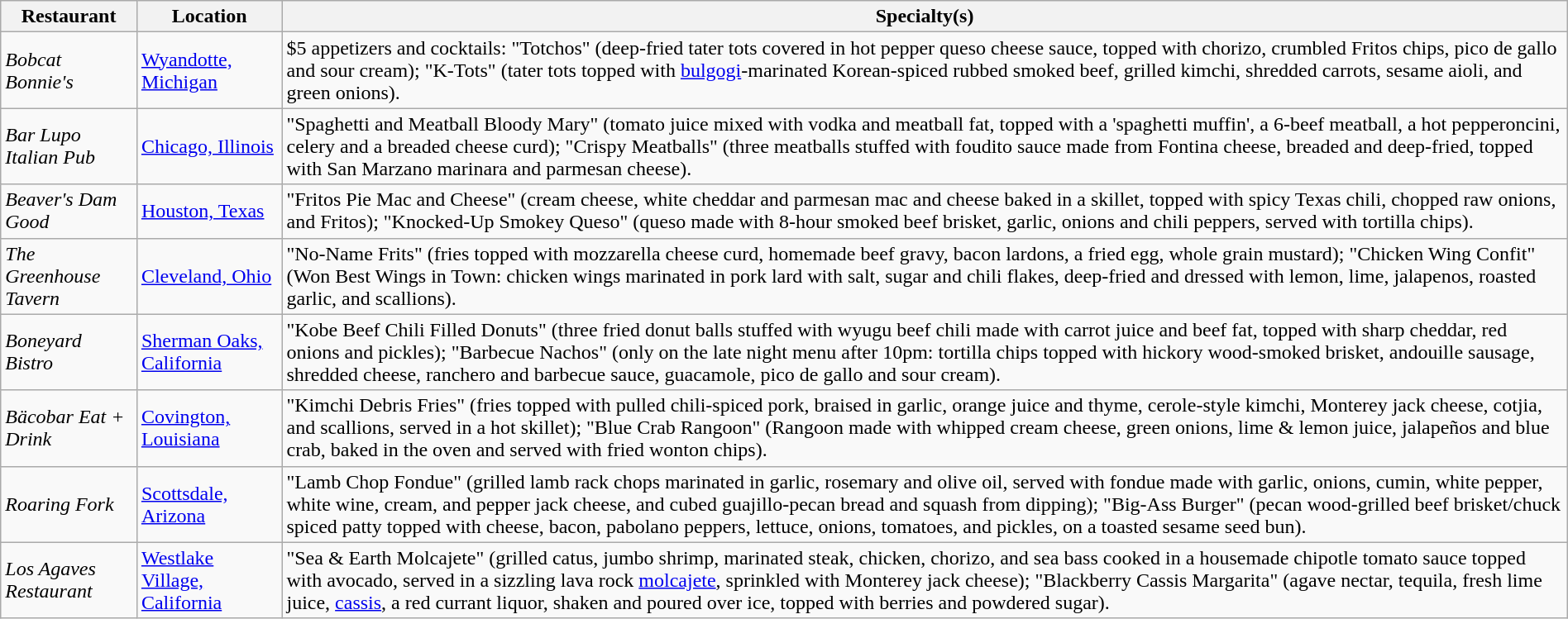<table class="wikitable" style="width:100%;">
<tr>
<th>Restaurant</th>
<th>Location</th>
<th>Specialty(s)</th>
</tr>
<tr>
<td><em>Bobcat Bonnie's</em></td>
<td><a href='#'>Wyandotte, Michigan</a></td>
<td>$5 appetizers and cocktails: "Totchos" (deep-fried tater tots covered in hot pepper queso cheese sauce, topped with chorizo, crumbled Fritos chips, pico de gallo and sour cream); "K-Tots" (tater tots topped with <a href='#'>bulgogi</a>-marinated Korean-spiced rubbed smoked beef, grilled kimchi, shredded carrots, sesame aioli, and green onions).</td>
</tr>
<tr>
<td><em>Bar Lupo Italian Pub</em></td>
<td><a href='#'>Chicago, Illinois</a></td>
<td>"Spaghetti and Meatball Bloody Mary" (tomato juice mixed with vodka and meatball fat, topped with a 'spaghetti muffin', a 6-beef meatball, a hot pepperoncini, celery and a breaded cheese curd); "Crispy Meatballs" (three meatballs stuffed with foudito sauce made from Fontina cheese, breaded and deep-fried, topped with San Marzano marinara and parmesan cheese).</td>
</tr>
<tr>
<td><em>Beaver's Dam Good</em></td>
<td><a href='#'>Houston, Texas</a></td>
<td>"Fritos Pie Mac and Cheese" (cream cheese, white cheddar and parmesan mac and cheese baked in a skillet, topped with spicy Texas chili, chopped raw onions, and Fritos); "Knocked-Up Smokey Queso" (queso made with 8-hour smoked beef brisket, garlic, onions and chili peppers, served with tortilla chips).</td>
</tr>
<tr>
<td><em>The Greenhouse Tavern</em></td>
<td><a href='#'>Cleveland, Ohio</a></td>
<td>"No-Name Frits" (fries topped with mozzarella cheese curd, homemade beef gravy, bacon lardons, a fried egg, whole grain mustard); "Chicken Wing Confit" (Won Best Wings in Town: chicken wings marinated in pork lard with salt, sugar and chili flakes, deep-fried and dressed with lemon, lime, jalapenos, roasted garlic, and scallions).</td>
</tr>
<tr>
<td><em>Boneyard Bistro</em></td>
<td><a href='#'>Sherman Oaks, California</a></td>
<td>"Kobe Beef Chili Filled Donuts" (three fried donut balls stuffed with wyugu beef chili made with carrot juice and beef fat, topped with sharp cheddar, red onions and pickles); "Barbecue Nachos" (only on the late night menu after 10pm: tortilla chips topped with hickory wood-smoked brisket, andouille sausage, shredded cheese, ranchero and barbecue sauce, guacamole, pico de gallo and sour cream).</td>
</tr>
<tr>
<td><em>Bäcobar Eat + Drink</em></td>
<td><a href='#'>Covington, Louisiana</a></td>
<td>"Kimchi Debris Fries" (fries topped with pulled chili-spiced pork, braised in garlic, orange juice and thyme, cerole-style kimchi, Monterey jack cheese, cotjia, and scallions, served in a hot skillet); "Blue Crab Rangoon" (Rangoon made with whipped cream cheese, green onions, lime & lemon juice, jalapeños and blue crab, baked in the oven and served with fried wonton chips).</td>
</tr>
<tr>
<td><em>Roaring Fork</em></td>
<td><a href='#'>Scottsdale, Arizona</a></td>
<td>"Lamb Chop Fondue" (grilled lamb rack chops marinated in garlic, rosemary and olive oil, served with fondue made with garlic, onions, cumin, white pepper, white wine, cream, and pepper jack cheese, and cubed guajillo-pecan bread and squash from dipping); "Big-Ass Burger" (pecan wood-grilled beef brisket/chuck spiced patty topped with cheese, bacon, pabolano peppers, lettuce, onions, tomatoes, and pickles, on a toasted sesame seed bun).</td>
</tr>
<tr>
<td><em>Los Agaves Restaurant</em></td>
<td><a href='#'>Westlake Village, California</a></td>
<td>"Sea & Earth Molcajete" (grilled catus, jumbo shrimp, marinated steak, chicken, chorizo, and sea bass cooked in a housemade chipotle tomato sauce topped with avocado, served in a sizzling lava rock <a href='#'>molcajete</a>, sprinkled with Monterey jack cheese); "Blackberry Cassis Margarita" (agave nectar, tequila, fresh lime juice, <a href='#'>cassis</a>, a red currant liquor, shaken and poured over ice, topped with berries and powdered sugar).</td>
</tr>
</table>
